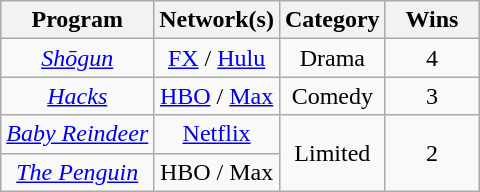<table class="wikitable" rowspan="2" style="text-align:center" background: #f6e39c;>
<tr>
<th scope="col" style="text-align:center;">Program</th>
<th scope="col" style="text-align:center;">Network(s)</th>
<th scope="col" style="text-align:center;">Category</th>
<th scope="col" style="width:55px">Wins</th>
</tr>
<tr>
<td><em><a href='#'>Shōgun</a></em></td>
<td><a href='#'>FX</a> / <a href='#'>Hulu</a></td>
<td>Drama</td>
<td style="text-align:center">4</td>
</tr>
<tr>
<td><em><a href='#'>Hacks</a></em></td>
<td><a href='#'>HBO</a> / <a href='#'>Max</a></td>
<td>Comedy</td>
<td style="text-align:center">3</td>
</tr>
<tr>
<td><em><a href='#'>Baby Reindeer</a></em></td>
<td><a href='#'>Netflix</a></td>
<td rowspan="2">Limited</td>
<td rowspan="2" style="text-align:center">2</td>
</tr>
<tr>
<td><em><a href='#'>The Penguin</a></em></td>
<td>HBO / Max</td>
</tr>
</table>
